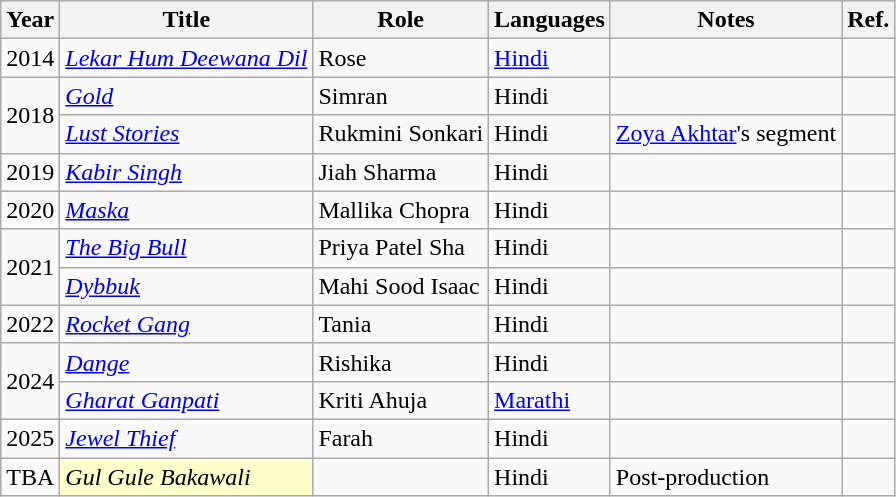<table class="wikitable sortable">
<tr>
<th>Year</th>
<th>Title</th>
<th>Role</th>
<th>Languages</th>
<th class="unsortable">Notes</th>
<th class="unsortable">Ref.</th>
</tr>
<tr>
<td>2014</td>
<td><em><a href='#'>Lekar Hum Deewana Dil</a></em></td>
<td>Rose</td>
<td><a href='#'>Hindi</a></td>
<td></td>
<td></td>
</tr>
<tr>
<td rowspan="2">2018</td>
<td><em><a href='#'>Gold</a></em></td>
<td>Simran</td>
<td>Hindi</td>
<td></td>
<td></td>
</tr>
<tr>
<td><em><a href='#'>Lust Stories</a></em></td>
<td>Rukmini Sonkari</td>
<td>Hindi</td>
<td><a href='#'>Zoya Akhtar</a>'s segment</td>
<td></td>
</tr>
<tr>
<td>2019</td>
<td><em><a href='#'>Kabir Singh</a></em></td>
<td>Jiah Sharma</td>
<td>Hindi</td>
<td></td>
<td></td>
</tr>
<tr>
<td>2020</td>
<td><em><a href='#'>Maska</a></em></td>
<td>Mallika Chopra</td>
<td>Hindi</td>
<td></td>
<td></td>
</tr>
<tr>
<td rowspan="2">2021</td>
<td><em><a href='#'>The Big Bull</a></em></td>
<td>Priya Patel Sha</td>
<td>Hindi</td>
<td></td>
<td></td>
</tr>
<tr>
<td><em><a href='#'>Dybbuk</a></em></td>
<td>Mahi Sood Isaac</td>
<td>Hindi</td>
<td></td>
<td></td>
</tr>
<tr>
<td>2022</td>
<td><em><a href='#'>Rocket Gang</a></em></td>
<td>Tania</td>
<td>Hindi</td>
<td></td>
<td></td>
</tr>
<tr>
<td rowspan="2">2024</td>
<td><em><a href='#'>Dange</a></em></td>
<td>Rishika</td>
<td>Hindi</td>
<td></td>
<td></td>
</tr>
<tr>
<td><em><a href='#'>Gharat Ganpati</a></em></td>
<td>Kriti Ahuja</td>
<td><a href='#'>Marathi</a></td>
<td></td>
<td></td>
</tr>
<tr>
<td>2025</td>
<td><em><a href='#'>Jewel Thief</a></em></td>
<td>Farah</td>
<td>Hindi</td>
<td></td>
<td></td>
</tr>
<tr>
<td>TBA</td>
<td style="background:#FFFFCC;"><em>Gul Gule Bakawali</em> </td>
<td></td>
<td>Hindi</td>
<td>Post-production</td>
<td></td>
</tr>
</table>
